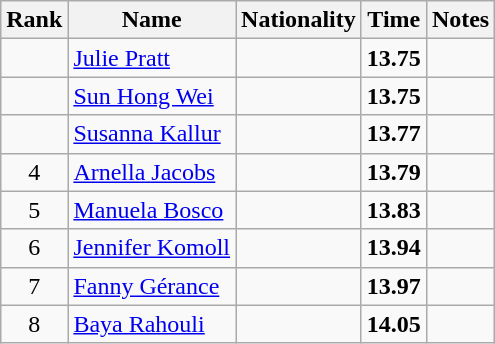<table class="wikitable sortable" style="text-align:center">
<tr>
<th>Rank</th>
<th>Name</th>
<th>Nationality</th>
<th>Time</th>
<th>Notes</th>
</tr>
<tr>
<td></td>
<td align=left><a href='#'>Julie Pratt</a></td>
<td align=left></td>
<td><strong>13.75</strong></td>
<td></td>
</tr>
<tr>
<td></td>
<td align=left><a href='#'>Sun Hong Wei</a></td>
<td align=left></td>
<td><strong>13.75</strong></td>
<td></td>
</tr>
<tr>
<td></td>
<td align=left><a href='#'>Susanna Kallur</a></td>
<td align=left></td>
<td><strong>13.77</strong></td>
<td></td>
</tr>
<tr>
<td>4</td>
<td align=left><a href='#'>Arnella Jacobs</a></td>
<td align=left></td>
<td><strong>13.79</strong></td>
<td></td>
</tr>
<tr>
<td>5</td>
<td align=left><a href='#'>Manuela Bosco</a></td>
<td align=left></td>
<td><strong>13.83</strong></td>
<td></td>
</tr>
<tr>
<td>6</td>
<td align=left><a href='#'>Jennifer Komoll</a></td>
<td align=left></td>
<td><strong>13.94</strong></td>
<td></td>
</tr>
<tr>
<td>7</td>
<td align=left><a href='#'>Fanny Gérance</a></td>
<td align=left></td>
<td><strong>13.97</strong></td>
<td></td>
</tr>
<tr>
<td>8</td>
<td align=left><a href='#'>Baya Rahouli</a></td>
<td align=left></td>
<td><strong>14.05</strong></td>
<td></td>
</tr>
</table>
